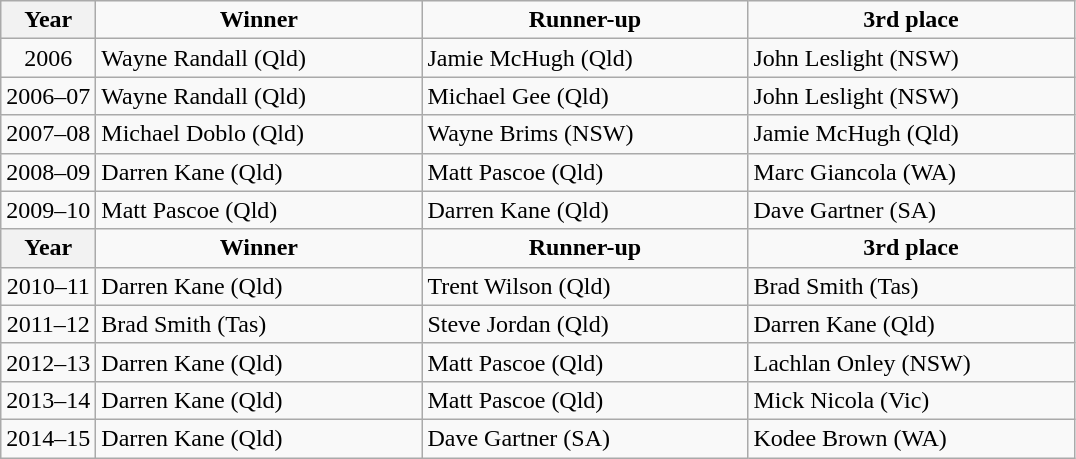<table class="wikitable">
<tr align=center>
<th>Year</th>
<td width=210px ><strong>Winner</strong></td>
<td width=210px ><strong>Runner-up</strong></td>
<td width=210px ><strong>3rd place</strong></td>
</tr>
<tr>
<td align=center>2006</td>
<td>Wayne Randall (Qld)</td>
<td>Jamie McHugh (Qld)</td>
<td>John Leslight (NSW)</td>
</tr>
<tr>
<td align=center>2006–07</td>
<td>Wayne Randall (Qld)</td>
<td>Michael Gee (Qld)</td>
<td>John Leslight (NSW)</td>
</tr>
<tr>
<td align=center>2007–08</td>
<td>Michael Doblo (Qld)</td>
<td>Wayne Brims (NSW)</td>
<td>Jamie McHugh (Qld)</td>
</tr>
<tr>
<td align=center>2008–09</td>
<td>Darren Kane (Qld)</td>
<td>Matt Pascoe (Qld)</td>
<td>Marc Giancola (WA)</td>
</tr>
<tr>
<td align=center>2009–10</td>
<td>Matt Pascoe (Qld)</td>
<td>Darren Kane (Qld)</td>
<td>Dave Gartner (SA)</td>
</tr>
<tr align=center>
<th>Year</th>
<td width=210px ><strong>Winner</strong></td>
<td width=210px ><strong>Runner-up</strong></td>
<td width=210px ><strong>3rd place</strong></td>
</tr>
<tr>
<td align=center>2010–11</td>
<td>Darren Kane (Qld)</td>
<td>Trent Wilson (Qld)</td>
<td>Brad Smith (Tas)</td>
</tr>
<tr>
<td align=center>2011–12</td>
<td>Brad Smith (Tas)</td>
<td>Steve Jordan (Qld)</td>
<td>Darren Kane (Qld)</td>
</tr>
<tr>
<td align=center>2012–13</td>
<td>Darren Kane (Qld)</td>
<td>Matt Pascoe (Qld)</td>
<td>Lachlan Onley (NSW)</td>
</tr>
<tr>
<td align=center>2013–14</td>
<td>Darren Kane (Qld)</td>
<td>Matt Pascoe (Qld)</td>
<td>Mick Nicola (Vic)</td>
</tr>
<tr>
<td align=center>2014–15</td>
<td>Darren Kane (Qld)</td>
<td>Dave Gartner (SA)</td>
<td>Kodee Brown (WA)</td>
</tr>
</table>
